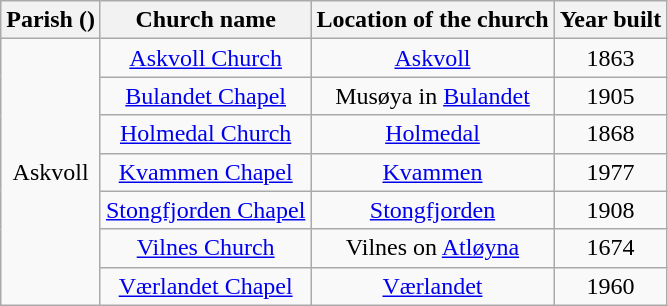<table class="wikitable" style="text-align:center">
<tr>
<th>Parish ()</th>
<th>Church name</th>
<th>Location of the church</th>
<th>Year built</th>
</tr>
<tr>
<td rowspan="7">Askvoll</td>
<td><a href='#'>Askvoll Church</a></td>
<td><a href='#'>Askvoll</a></td>
<td>1863</td>
</tr>
<tr>
<td><a href='#'>Bulandet Chapel</a></td>
<td>Musøya in <a href='#'>Bulandet</a></td>
<td>1905</td>
</tr>
<tr>
<td><a href='#'>Holmedal Church</a></td>
<td><a href='#'>Holmedal</a></td>
<td>1868</td>
</tr>
<tr>
<td><a href='#'>Kvammen Chapel</a></td>
<td><a href='#'>Kvammen</a></td>
<td>1977</td>
</tr>
<tr>
<td><a href='#'>Stongfjorden Chapel</a></td>
<td><a href='#'>Stongfjorden</a></td>
<td>1908</td>
</tr>
<tr>
<td><a href='#'>Vilnes Church</a></td>
<td>Vilnes on <a href='#'>Atløyna</a></td>
<td>1674</td>
</tr>
<tr>
<td><a href='#'>Værlandet Chapel</a></td>
<td><a href='#'>Værlandet</a></td>
<td>1960</td>
</tr>
</table>
